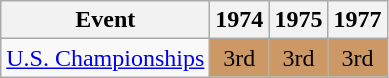<table class="wikitable">
<tr>
<th>Event</th>
<th>1974</th>
<th>1975</th>
<th>1977</th>
</tr>
<tr>
<td><a href='#'>U.S. Championships</a></td>
<td align="center" bgcolor="cc9966">3rd</td>
<td align="center" bgcolor="cc9966">3rd</td>
<td align="center" bgcolor="cc9966">3rd</td>
</tr>
</table>
